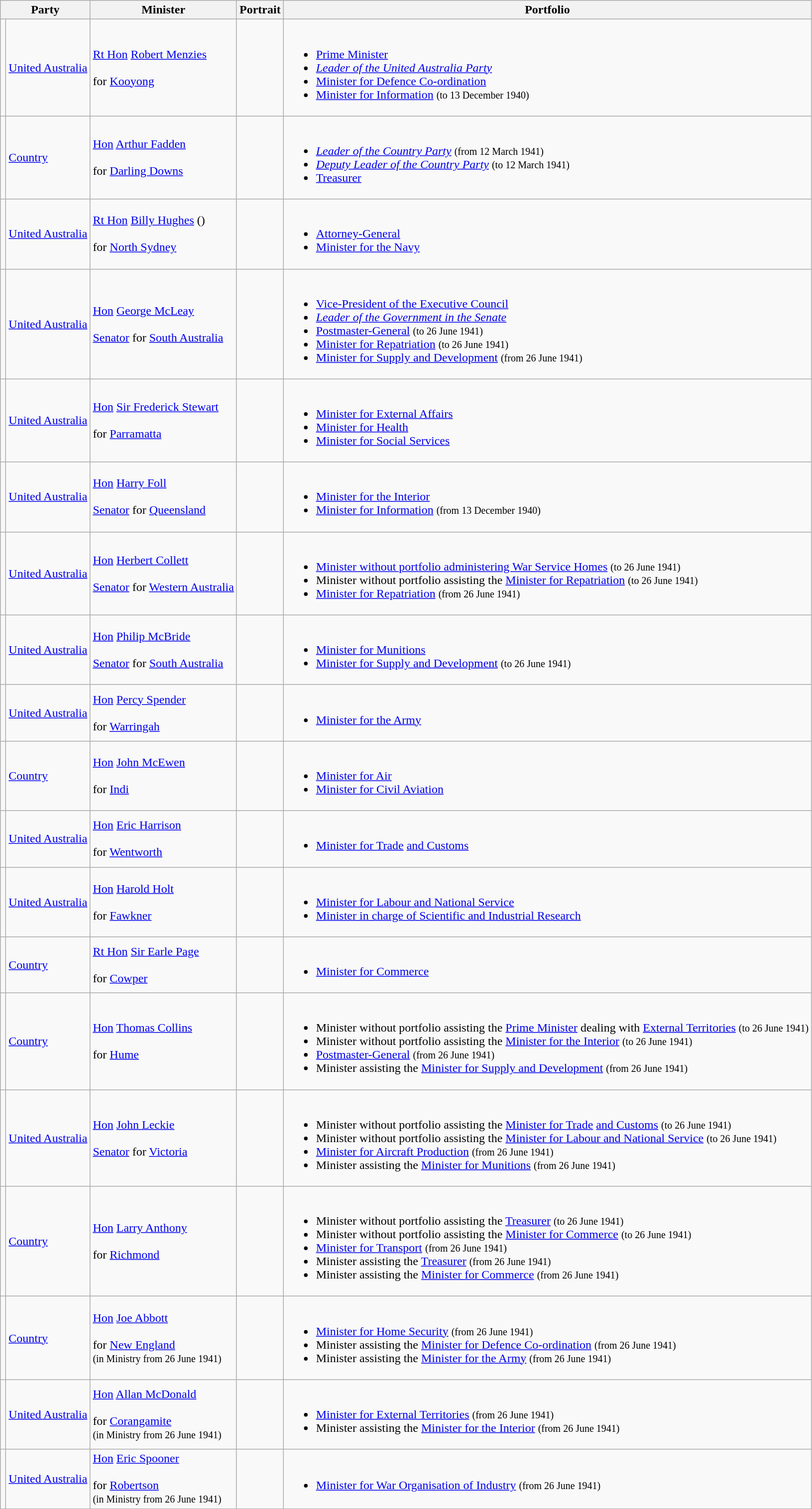<table class="wikitable sortable">
<tr>
<th colspan="2">Party</th>
<th>Minister</th>
<th>Portrait</th>
<th>Portfolio</th>
</tr>
<tr>
<td></td>
<td><a href='#'>United Australia</a></td>
<td><a href='#'>Rt Hon</a> <a href='#'>Robert Menzies</a>  <br><br> for <a href='#'>Kooyong</a> <br></td>
<td></td>
<td><br><ul><li><a href='#'>Prime Minister</a></li><li><em><a href='#'>Leader of the United Australia Party</a></em></li><li><a href='#'>Minister for Defence Co-ordination</a></li><li><a href='#'>Minister for Information</a> <small>(to 13 December 1940)</small></li></ul></td>
</tr>
<tr>
<td></td>
<td><a href='#'>Country</a></td>
<td><a href='#'>Hon</a> <a href='#'>Arthur Fadden</a> <br><br> for <a href='#'>Darling Downs</a> <br></td>
<td></td>
<td><br><ul><li><em><a href='#'>Leader of the Country Party</a></em> <small>(from 12 March 1941)</small></li><li><em><a href='#'>Deputy Leader of the Country Party</a></em> <small>(to 12 March 1941)</small></li><li><a href='#'>Treasurer</a></li></ul></td>
</tr>
<tr>
<td></td>
<td><a href='#'>United Australia</a></td>
<td><a href='#'>Rt Hon</a> <a href='#'>Billy Hughes</a> ()  <br><br> for <a href='#'>North Sydney</a> <br></td>
<td></td>
<td><br><ul><li><a href='#'>Attorney-General</a></li><li><a href='#'>Minister for the Navy</a></li></ul></td>
</tr>
<tr>
<td></td>
<td><a href='#'>United Australia</a></td>
<td><a href='#'>Hon</a> <a href='#'>George McLeay</a> <br><br><a href='#'>Senator</a> for <a href='#'>South Australia</a> <br></td>
<td></td>
<td><br><ul><li><a href='#'>Vice-President of the Executive Council</a></li><li><em><a href='#'>Leader of the Government in the Senate</a></em></li><li><a href='#'>Postmaster-General</a> <small>(to 26 June 1941)</small></li><li><a href='#'>Minister for Repatriation</a> <small>(to 26 June 1941)</small></li><li><a href='#'>Minister for Supply and Development</a> <small>(from 26 June 1941)</small></li></ul></td>
</tr>
<tr>
<td></td>
<td><a href='#'>United Australia</a></td>
<td><a href='#'>Hon</a> <a href='#'>Sir Frederick Stewart</a> <br><br> for <a href='#'>Parramatta</a> <br></td>
<td></td>
<td><br><ul><li><a href='#'>Minister for External Affairs</a></li><li><a href='#'>Minister for Health</a></li><li><a href='#'>Minister for Social Services</a></li></ul></td>
</tr>
<tr>
<td></td>
<td><a href='#'>United Australia</a></td>
<td><a href='#'>Hon</a> <a href='#'>Harry Foll</a> <br><br><a href='#'>Senator</a> for <a href='#'>Queensland</a> <br></td>
<td></td>
<td><br><ul><li><a href='#'>Minister for the Interior</a></li><li><a href='#'>Minister for Information</a> <small>(from 13 December 1940)</small></li></ul></td>
</tr>
<tr>
<td></td>
<td><a href='#'>United Australia</a></td>
<td><a href='#'>Hon</a> <a href='#'>Herbert Collett</a>    <br><br><a href='#'>Senator</a> for <a href='#'>Western Australia</a> <br></td>
<td></td>
<td><br><ul><li><a href='#'>Minister without portfolio administering War Service Homes</a> <small>(to 26 June 1941)</small></li><li>Minister without portfolio assisting the <a href='#'>Minister for Repatriation</a> <small>(to 26 June 1941)</small></li><li><a href='#'>Minister for Repatriation</a> <small>(from 26 June 1941)</small></li></ul></td>
</tr>
<tr>
<td></td>
<td><a href='#'>United Australia</a></td>
<td><a href='#'>Hon</a> <a href='#'>Philip McBride</a> <br><br><a href='#'>Senator</a> for <a href='#'>South Australia</a> <br></td>
<td></td>
<td><br><ul><li><a href='#'>Minister for Munitions</a></li><li><a href='#'>Minister for Supply and Development</a> <small>(to 26 June 1941)</small></li></ul></td>
</tr>
<tr>
<td></td>
<td><a href='#'>United Australia</a></td>
<td><a href='#'>Hon</a> <a href='#'>Percy Spender</a>  <br><br> for <a href='#'>Warringah</a> <br></td>
<td></td>
<td><br><ul><li><a href='#'>Minister for the Army</a></li></ul></td>
</tr>
<tr>
<td></td>
<td><a href='#'>Country</a></td>
<td><a href='#'>Hon</a> <a href='#'>John McEwen</a> <br><br> for <a href='#'>Indi</a> <br></td>
<td></td>
<td><br><ul><li><a href='#'>Minister for Air</a></li><li><a href='#'>Minister for Civil Aviation</a></li></ul></td>
</tr>
<tr>
<td></td>
<td><a href='#'>United Australia</a></td>
<td><a href='#'>Hon</a> <a href='#'>Eric Harrison</a> <br><br> for <a href='#'>Wentworth</a> <br></td>
<td></td>
<td><br><ul><li><a href='#'>Minister for Trade</a> <a href='#'>and Customs</a></li></ul></td>
</tr>
<tr>
<td></td>
<td><a href='#'>United Australia</a></td>
<td><a href='#'>Hon</a> <a href='#'>Harold Holt</a> <br><br> for <a href='#'>Fawkner</a> <br></td>
<td></td>
<td><br><ul><li><a href='#'>Minister for Labour and National Service</a></li><li><a href='#'>Minister in charge of Scientific and Industrial Research</a></li></ul></td>
</tr>
<tr>
<td></td>
<td><a href='#'>Country</a></td>
<td><a href='#'>Rt Hon</a> <a href='#'>Sir Earle Page</a>  <br><br> for <a href='#'>Cowper</a> <br></td>
<td></td>
<td><br><ul><li><a href='#'>Minister for Commerce</a></li></ul></td>
</tr>
<tr>
<td></td>
<td><a href='#'>Country</a></td>
<td><a href='#'>Hon</a> <a href='#'>Thomas Collins</a> <br><br> for <a href='#'>Hume</a> <br></td>
<td></td>
<td><br><ul><li>Minister without portfolio assisting the <a href='#'>Prime Minister</a> dealing with <a href='#'>External Territories</a> <small>(to 26 June 1941)</small></li><li>Minister without portfolio assisting the <a href='#'>Minister for the Interior</a> <small>(to 26 June 1941)</small></li><li><a href='#'>Postmaster-General</a> <small>(from 26 June 1941)</small></li><li>Minister assisting the <a href='#'>Minister for Supply and Development</a> <small>(from 26 June 1941)</small></li></ul></td>
</tr>
<tr>
<td></td>
<td><a href='#'>United Australia</a></td>
<td><a href='#'>Hon</a> <a href='#'>John Leckie</a> <br><br><a href='#'>Senator</a> for <a href='#'>Victoria</a> <br></td>
<td></td>
<td><br><ul><li>Minister without portfolio assisting the <a href='#'>Minister for Trade</a> <a href='#'>and Customs</a> <small>(to 26 June 1941)</small></li><li>Minister without portfolio assisting the <a href='#'>Minister for Labour and National Service</a> <small>(to 26 June 1941)</small></li><li><a href='#'>Minister for Aircraft Production</a> <small>(from 26 June 1941)</small></li><li>Minister assisting the <a href='#'>Minister for Munitions</a> <small>(from 26 June 1941)</small></li></ul></td>
</tr>
<tr>
<td></td>
<td><a href='#'>Country</a></td>
<td><a href='#'>Hon</a> <a href='#'>Larry Anthony</a> <br><br> for <a href='#'>Richmond</a> <br></td>
<td></td>
<td><br><ul><li>Minister without portfolio assisting the <a href='#'>Treasurer</a> <small>(to 26 June 1941)</small></li><li>Minister without portfolio assisting the <a href='#'>Minister for Commerce</a> <small>(to 26 June 1941)</small></li><li><a href='#'>Minister for Transport</a> <small>(from 26 June 1941)</small></li><li>Minister assisting the <a href='#'>Treasurer</a> <small>(from 26 June 1941)</small></li><li>Minister assisting the <a href='#'>Minister for Commerce</a> <small>(from 26 June 1941)</small></li></ul></td>
</tr>
<tr>
<td></td>
<td><a href='#'>Country</a></td>
<td><a href='#'>Hon</a> <a href='#'>Joe Abbott</a>  <br><br> for <a href='#'>New England</a> <br>
<small>(in Ministry from 26 June 1941)</small></td>
<td></td>
<td><br><ul><li><a href='#'>Minister for Home Security</a> <small>(from 26 June 1941)</small></li><li>Minister assisting the <a href='#'>Minister for Defence Co-ordination</a> <small>(from 26 June 1941)</small></li><li>Minister assisting the <a href='#'>Minister for the Army</a> <small>(from 26 June 1941)</small></li></ul></td>
</tr>
<tr>
<td></td>
<td><a href='#'>United Australia</a></td>
<td><a href='#'>Hon</a> <a href='#'>Allan McDonald</a> <br><br> for <a href='#'>Corangamite</a> <br>
<small>(in Ministry from 26 June 1941)</small></td>
<td></td>
<td><br><ul><li><a href='#'>Minister for External Territories</a> <small>(from 26 June 1941)</small></li><li>Minister assisting the <a href='#'>Minister for the Interior</a> <small>(from 26 June 1941)</small></li></ul></td>
</tr>
<tr>
<td></td>
<td><a href='#'>United Australia</a></td>
<td><a href='#'>Hon</a> <a href='#'>Eric Spooner</a> <br><br> for <a href='#'>Robertson</a> <br>
<small>(in Ministry from 26 June 1941)</small></td>
<td></td>
<td><br><ul><li><a href='#'>Minister for War Organisation of Industry</a> <small>(from 26 June 1941)</small></li></ul></td>
</tr>
</table>
